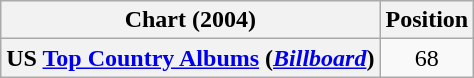<table class="wikitable plainrowheaders" style="text-align:center">
<tr>
<th scope="col">Chart (2004)</th>
<th scope="col">Position</th>
</tr>
<tr>
<th scope="row">US <a href='#'>Top Country Albums</a> (<em><a href='#'>Billboard</a></em>)</th>
<td>68</td>
</tr>
</table>
